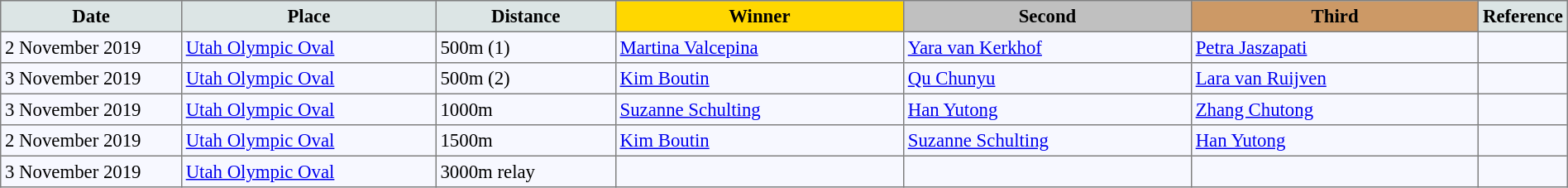<table bgcolor="#f7f8ff" cellpadding="3" cellspacing="0" border="1" style="font-size: 95%; border: gray solid 1px; border-collapse: collapse;">
<tr bgcolor="#cccccc" (1>
<td width="150" align="center" bgcolor="#dce5e5"><strong>Date</strong></td>
<td width="220" align="center" bgcolor="#dce5e5"><strong>Place</strong></td>
<td width="150" align="center" bgcolor="#dce5e5"><strong>Distance</strong></td>
<td align="center" bgcolor="gold" width="250"><strong>Winner</strong></td>
<td align="center" bgcolor="silver" width="250"><strong>Second</strong></td>
<td width="250" align="center" bgcolor="#cc9966"><strong>Third</strong></td>
<td width="30" align="center" bgcolor="#dce5e5"><strong>Reference</strong></td>
</tr>
<tr align="left">
<td>2 November 2019</td>
<td><a href='#'>Utah Olympic Oval</a></td>
<td>500m (1)</td>
<td> <a href='#'>Martina Valcepina</a></td>
<td> <a href='#'>Yara van Kerkhof</a></td>
<td> <a href='#'>Petra Jaszapati</a></td>
<td> </td>
</tr>
<tr align="left">
<td>3 November 2019</td>
<td><a href='#'>Utah Olympic Oval</a></td>
<td>500m (2)</td>
<td> <a href='#'>Kim Boutin</a></td>
<td> <a href='#'>Qu Chunyu</a></td>
<td> <a href='#'>Lara van Ruijven</a></td>
<td></td>
</tr>
<tr align="left">
<td>3 November 2019</td>
<td><a href='#'>Utah Olympic Oval</a></td>
<td>1000m</td>
<td> <a href='#'>Suzanne Schulting</a></td>
<td> <a href='#'>Han Yutong</a></td>
<td> <a href='#'>Zhang Chutong</a></td>
<td> </td>
</tr>
<tr align="left">
<td>2 November 2019</td>
<td><a href='#'>Utah Olympic Oval</a></td>
<td>1500m</td>
<td> <a href='#'>Kim Boutin</a></td>
<td> <a href='#'>Suzanne Schulting</a></td>
<td> <a href='#'>Han Yutong</a></td>
<td> </td>
</tr>
<tr align="left">
<td>3 November 2019</td>
<td><a href='#'>Utah Olympic Oval</a></td>
<td>3000m relay</td>
<td></td>
<td></td>
<td></td>
<td></td>
</tr>
</table>
